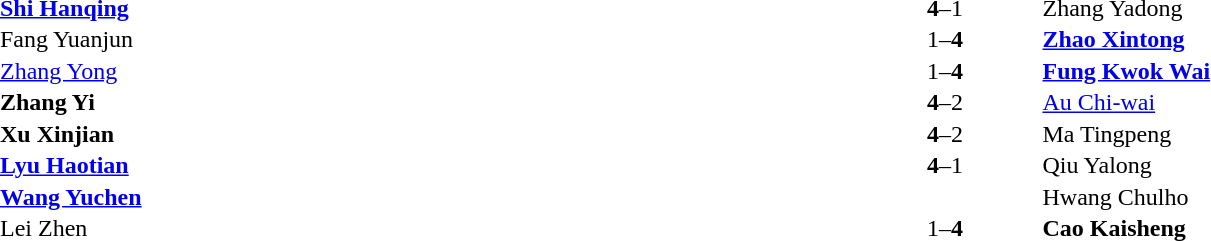<table width="100%" cellspacing="1">
<tr>
<th width=45%></th>
<th width=10%></th>
<th width=45%></th>
</tr>
<tr>
<td> <strong><a href='#'>Shi Hanqing</a></strong></td>
<td align="center"><strong>4</strong>–1</td>
<td> Zhang Yadong</td>
</tr>
<tr>
<td> Fang Yuanjun</td>
<td align="center">1–<strong>4</strong></td>
<td> <strong><a href='#'>Zhao Xintong</a></strong></td>
</tr>
<tr>
<td> <a href='#'>Zhang Yong</a></td>
<td align="center">1–<strong>4</strong></td>
<td> <strong><a href='#'>Fung Kwok Wai</a></strong></td>
</tr>
<tr>
<td> <strong>Zhang Yi</strong></td>
<td align="center"><strong>4</strong>–2</td>
<td> <a href='#'>Au Chi-wai</a></td>
</tr>
<tr>
<td> <strong>Xu Xinjian</strong></td>
<td align="center"><strong>4</strong>–2</td>
<td> Ma Tingpeng</td>
</tr>
<tr>
<td> <strong><a href='#'>Lyu Haotian</a></strong></td>
<td align="center"><strong>4</strong>–1</td>
<td> Qiu Yalong</td>
</tr>
<tr>
<td> <strong><a href='#'>Wang Yuchen</a></strong></td>
<td align="center"></td>
<td> Hwang Chulho</td>
</tr>
<tr>
<td> Lei Zhen</td>
<td align="center">1–<strong>4</strong></td>
<td> <strong>Cao Kaisheng</strong></td>
</tr>
</table>
